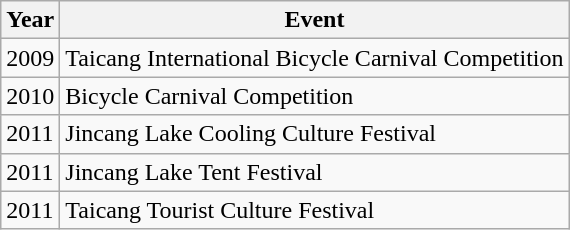<table class="wikitable">
<tr>
<th>Year</th>
<th>Event</th>
</tr>
<tr>
<td>2009</td>
<td>Taicang International Bicycle Carnival Competition</td>
</tr>
<tr>
<td>2010</td>
<td>Bicycle Carnival Competition</td>
</tr>
<tr>
<td>2011</td>
<td>Jincang Lake Cooling Culture Festival</td>
</tr>
<tr>
<td>2011</td>
<td>Jincang Lake Tent Festival</td>
</tr>
<tr>
<td>2011</td>
<td>Taicang Tourist Culture Festival</td>
</tr>
</table>
